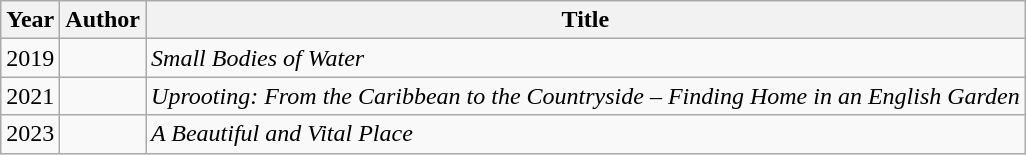<table class="wikitable sortable">
<tr>
<th>Year</th>
<th>Author</th>
<th>Title</th>
</tr>
<tr>
<td>2019</td>
<td></td>
<td><em>Small Bodies of Water</em></td>
</tr>
<tr>
<td>2021</td>
<td></td>
<td><em>Uprooting: From the Caribbean to the Countryside – Finding Home in an English Garden</em></td>
</tr>
<tr>
<td>2023</td>
<td></td>
<td><em>A Beautiful and Vital Place</em></td>
</tr>
</table>
